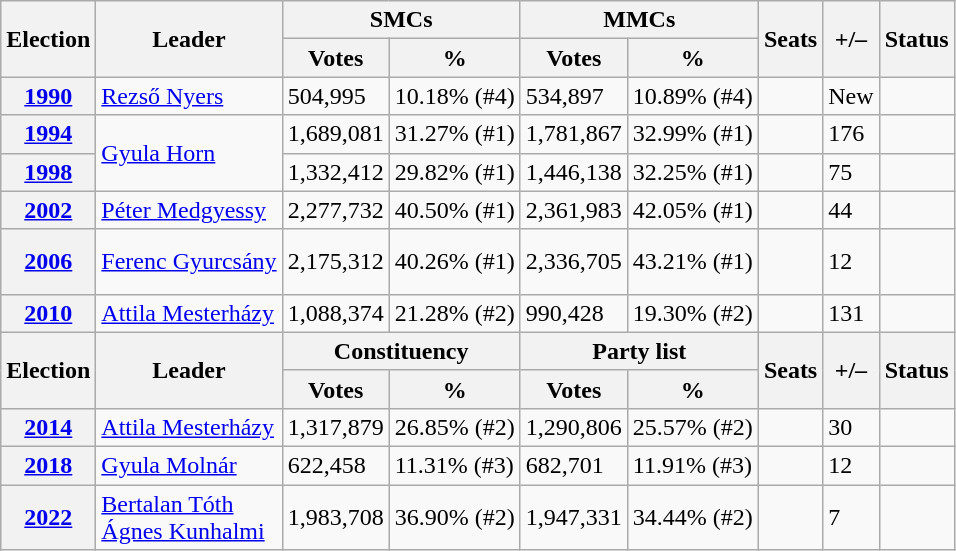<table class="wikitable">
<tr>
<th rowspan=2>Election</th>
<th rowspan=2>Leader</th>
<th colspan=2>SMCs</th>
<th colspan=2>MMCs</th>
<th rowspan=2>Seats</th>
<th rowspan=2>+/–</th>
<th rowspan=2>Status</th>
</tr>
<tr>
<th>Votes</th>
<th>%</th>
<th>Votes</th>
<th>%</th>
</tr>
<tr>
<th><a href='#'>1990</a></th>
<td><a href='#'>Rezső Nyers</a></td>
<td>504,995</td>
<td>10.18% (#4)</td>
<td>534,897</td>
<td>10.89% (#4)</td>
<td></td>
<td>New</td>
<td></td>
</tr>
<tr>
<th><a href='#'>1994</a></th>
<td rowspan=2><a href='#'>Gyula Horn</a></td>
<td>1,689,081</td>
<td>31.27% (#1)</td>
<td>1,781,867</td>
<td>32.99% (#1)</td>
<td></td>
<td> 176</td>
<td><br></td>
</tr>
<tr>
<th><a href='#'>1998</a></th>
<td>1,332,412</td>
<td>29.82% (#1)</td>
<td>1,446,138</td>
<td>32.25% (#1)</td>
<td></td>
<td> 75</td>
<td></td>
</tr>
<tr>
<th><a href='#'>2002</a></th>
<td><a href='#'>Péter Medgyessy</a></td>
<td>2,277,732</td>
<td>40.50% (#1)</td>
<td>2,361,983</td>
<td>42.05% (#1)</td>
<td></td>
<td> 44</td>
<td><br></td>
</tr>
<tr>
<th><a href='#'>2006</a></th>
<td><a href='#'>Ferenc Gyurcsány</a></td>
<td>2,175,312</td>
<td>40.26% (#1)</td>
<td>2,336,705</td>
<td>43.21% (#1)</td>
<td></td>
<td> 12</td>
<td><br><br></td>
</tr>
<tr>
<th><a href='#'>2010</a></th>
<td><a href='#'>Attila Mesterházy</a></td>
<td>1,088,374</td>
<td>21.28% (#2)</td>
<td>990,428</td>
<td>19.30% (#2)</td>
<td></td>
<td> 131</td>
<td></td>
</tr>
<tr>
<th rowspan=2>Election</th>
<th rowspan=2>Leader</th>
<th colspan=2>Constituency</th>
<th colspan=2>Party list</th>
<th rowspan=2>Seats</th>
<th rowspan=2>+/–</th>
<th rowspan=2>Status</th>
</tr>
<tr>
<th>Votes</th>
<th>%</th>
<th>Votes</th>
<th>%</th>
</tr>
<tr>
<th><a href='#'>2014</a></th>
<td><a href='#'>Attila Mesterházy</a></td>
<td>1,317,879</td>
<td>26.85% (#2)</td>
<td>1,290,806</td>
<td>25.57% (#2)</td>
<td></td>
<td> 30</td>
<td></td>
</tr>
<tr>
<th><a href='#'>2018</a></th>
<td><a href='#'>Gyula Molnár</a></td>
<td>622,458</td>
<td>11.31% (#3)</td>
<td>682,701</td>
<td>11.91% (#3)</td>
<td></td>
<td> 12</td>
<td></td>
</tr>
<tr>
<th><a href='#'>2022</a></th>
<td><a href='#'>Bertalan Tóth</a><br><a href='#'>Ágnes Kunhalmi</a></td>
<td>1,983,708</td>
<td>36.90% (#2)</td>
<td>1,947,331</td>
<td>34.44% (#2)</td>
<td></td>
<td> 7</td>
<td></td>
</tr>
</table>
